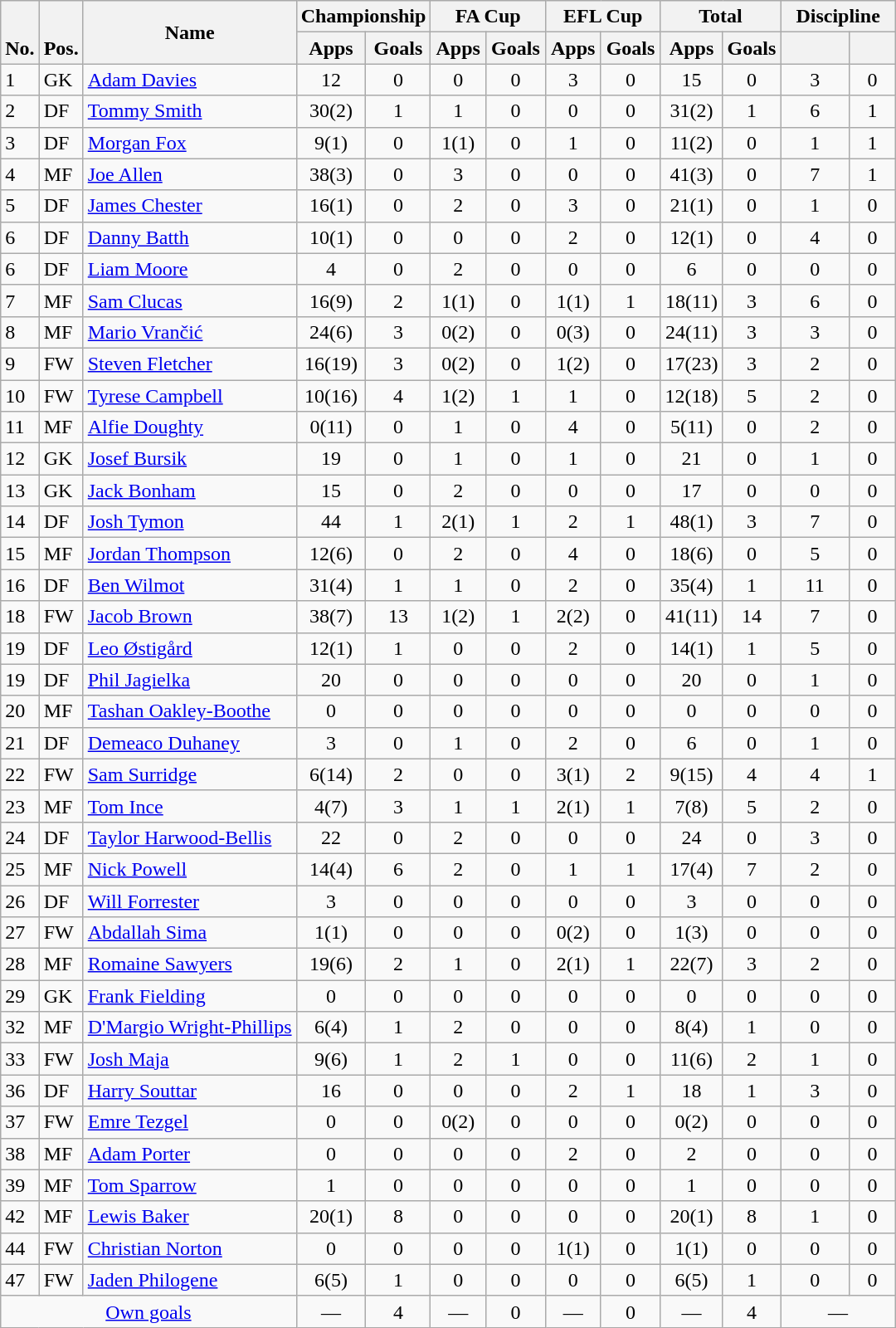<table class="wikitable" style="text-align:center">
<tr>
<th rowspan="2" valign="bottom">No.</th>
<th rowspan="2" valign="bottom">Pos.</th>
<th rowspan="2">Name</th>
<th colspan="2" width="85">Championship</th>
<th colspan="2" width="85">FA Cup</th>
<th colspan="2" width="85">EFL Cup</th>
<th colspan="2" width="85">Total</th>
<th colspan="2" width="85">Discipline</th>
</tr>
<tr>
<th>Apps</th>
<th>Goals</th>
<th>Apps</th>
<th>Goals</th>
<th>Apps</th>
<th>Goals</th>
<th>Apps</th>
<th>Goals</th>
<th></th>
<th></th>
</tr>
<tr>
<td align="left">1</td>
<td align="left">GK</td>
<td align="left"> <a href='#'>Adam Davies</a></td>
<td>12</td>
<td>0</td>
<td>0</td>
<td>0</td>
<td>3</td>
<td>0</td>
<td>15</td>
<td>0</td>
<td>3</td>
<td>0</td>
</tr>
<tr>
<td align="left">2</td>
<td align="left">DF</td>
<td align="left"> <a href='#'>Tommy Smith</a></td>
<td>30(2)</td>
<td>1</td>
<td>1</td>
<td>0</td>
<td>0</td>
<td>0</td>
<td>31(2)</td>
<td>1</td>
<td>6</td>
<td>1</td>
</tr>
<tr>
<td align="left">3</td>
<td align="left">DF</td>
<td align="left"> <a href='#'>Morgan Fox</a></td>
<td>9(1)</td>
<td>0</td>
<td>1(1)</td>
<td>0</td>
<td>1</td>
<td>0</td>
<td>11(2)</td>
<td>0</td>
<td>1</td>
<td>1</td>
</tr>
<tr>
<td align="left">4</td>
<td align="left">MF</td>
<td align="left"> <a href='#'>Joe Allen</a></td>
<td>38(3)</td>
<td>0</td>
<td>3</td>
<td>0</td>
<td>0</td>
<td>0</td>
<td>41(3)</td>
<td>0</td>
<td>7</td>
<td>1</td>
</tr>
<tr>
<td align="left">5</td>
<td align="left">DF</td>
<td align="left"> <a href='#'>James Chester</a></td>
<td>16(1)</td>
<td>0</td>
<td>2</td>
<td>0</td>
<td>3</td>
<td>0</td>
<td>21(1)</td>
<td>0</td>
<td>1</td>
<td>0</td>
</tr>
<tr>
<td align="left">6</td>
<td align="left">DF</td>
<td align="left"> <a href='#'>Danny Batth</a></td>
<td>10(1)</td>
<td>0</td>
<td>0</td>
<td>0</td>
<td>2</td>
<td>0</td>
<td>12(1)</td>
<td>0</td>
<td>4</td>
<td>0</td>
</tr>
<tr>
<td align="left">6</td>
<td align="left">DF</td>
<td align="left"> <a href='#'>Liam Moore</a></td>
<td>4</td>
<td>0</td>
<td>2</td>
<td>0</td>
<td>0</td>
<td>0</td>
<td>6</td>
<td>0</td>
<td>0</td>
<td>0</td>
</tr>
<tr>
<td align="left">7</td>
<td align="left">MF</td>
<td align="left"> <a href='#'>Sam Clucas</a></td>
<td>16(9)</td>
<td>2</td>
<td>1(1)</td>
<td>0</td>
<td>1(1)</td>
<td>1</td>
<td>18(11)</td>
<td>3</td>
<td>6</td>
<td>0</td>
</tr>
<tr>
<td align="left">8</td>
<td align="left">MF</td>
<td align="left"> <a href='#'>Mario Vrančić</a></td>
<td>24(6)</td>
<td>3</td>
<td>0(2)</td>
<td>0</td>
<td>0(3)</td>
<td>0</td>
<td>24(11)</td>
<td>3</td>
<td>3</td>
<td>0</td>
</tr>
<tr>
<td align="left">9</td>
<td align="left">FW</td>
<td align="left"> <a href='#'>Steven Fletcher</a></td>
<td>16(19)</td>
<td>3</td>
<td>0(2)</td>
<td>0</td>
<td>1(2)</td>
<td>0</td>
<td>17(23)</td>
<td>3</td>
<td>2</td>
<td>0</td>
</tr>
<tr>
<td align="left">10</td>
<td align="left">FW</td>
<td align="left"> <a href='#'>Tyrese Campbell</a></td>
<td>10(16)</td>
<td>4</td>
<td>1(2)</td>
<td>1</td>
<td>1</td>
<td>0</td>
<td>12(18)</td>
<td>5</td>
<td>2</td>
<td>0</td>
</tr>
<tr>
<td align="left">11</td>
<td align="left">MF</td>
<td align="left"> <a href='#'>Alfie Doughty</a></td>
<td>0(11)</td>
<td>0</td>
<td>1</td>
<td>0</td>
<td>4</td>
<td>0</td>
<td>5(11)</td>
<td>0</td>
<td>2</td>
<td>0</td>
</tr>
<tr>
<td align="left">12</td>
<td align="left">GK</td>
<td align="left"> <a href='#'>Josef Bursik</a></td>
<td>19</td>
<td>0</td>
<td>1</td>
<td>0</td>
<td>1</td>
<td>0</td>
<td>21</td>
<td>0</td>
<td>1</td>
<td>0</td>
</tr>
<tr>
<td align="left">13</td>
<td align="left">GK</td>
<td align="left"> <a href='#'>Jack Bonham</a></td>
<td>15</td>
<td>0</td>
<td>2</td>
<td>0</td>
<td>0</td>
<td>0</td>
<td>17</td>
<td>0</td>
<td>0</td>
<td>0</td>
</tr>
<tr>
<td align="left">14</td>
<td align="left">DF</td>
<td align="left"> <a href='#'>Josh Tymon</a></td>
<td>44</td>
<td>1</td>
<td>2(1)</td>
<td>1</td>
<td>2</td>
<td>1</td>
<td>48(1)</td>
<td>3</td>
<td>7</td>
<td>0</td>
</tr>
<tr>
<td align="left">15</td>
<td align="left">MF</td>
<td align="left"> <a href='#'>Jordan Thompson</a></td>
<td>12(6)</td>
<td>0</td>
<td>2</td>
<td>0</td>
<td>4</td>
<td>0</td>
<td>18(6)</td>
<td>0</td>
<td>5</td>
<td>0</td>
</tr>
<tr>
<td align="left">16</td>
<td align="left">DF</td>
<td align="left"> <a href='#'>Ben Wilmot</a></td>
<td>31(4)</td>
<td>1</td>
<td>1</td>
<td>0</td>
<td>2</td>
<td>0</td>
<td>35(4)</td>
<td>1</td>
<td>11</td>
<td>0</td>
</tr>
<tr>
<td align="left">18</td>
<td align="left">FW</td>
<td align="left"> <a href='#'>Jacob Brown</a></td>
<td>38(7)</td>
<td>13</td>
<td>1(2)</td>
<td>1</td>
<td>2(2)</td>
<td>0</td>
<td>41(11)</td>
<td>14</td>
<td>7</td>
<td>0</td>
</tr>
<tr>
<td align="left">19</td>
<td align="left">DF</td>
<td align="left"> <a href='#'>Leo Østigård</a></td>
<td>12(1)</td>
<td>1</td>
<td>0</td>
<td>0</td>
<td>2</td>
<td>0</td>
<td>14(1)</td>
<td>1</td>
<td>5</td>
<td>0</td>
</tr>
<tr>
<td align="left">19</td>
<td align="left">DF</td>
<td align="left"> <a href='#'>Phil Jagielka</a></td>
<td>20</td>
<td>0</td>
<td>0</td>
<td>0</td>
<td>0</td>
<td>0</td>
<td>20</td>
<td>0</td>
<td>1</td>
<td>0</td>
</tr>
<tr>
<td align="left">20</td>
<td align="left">MF</td>
<td align="left"> <a href='#'>Tashan Oakley-Boothe</a></td>
<td>0</td>
<td>0</td>
<td>0</td>
<td>0</td>
<td>0</td>
<td>0</td>
<td>0</td>
<td>0</td>
<td>0</td>
<td>0</td>
</tr>
<tr>
<td align="left">21</td>
<td align="left">DF</td>
<td align="left"> <a href='#'>Demeaco Duhaney</a></td>
<td>3</td>
<td>0</td>
<td>1</td>
<td>0</td>
<td>2</td>
<td>0</td>
<td>6</td>
<td>0</td>
<td>1</td>
<td>0</td>
</tr>
<tr>
<td align="left">22</td>
<td align="left">FW</td>
<td align="left"> <a href='#'>Sam Surridge</a></td>
<td>6(14)</td>
<td>2</td>
<td>0</td>
<td>0</td>
<td>3(1)</td>
<td>2</td>
<td>9(15)</td>
<td>4</td>
<td>4</td>
<td>1</td>
</tr>
<tr>
<td align="left">23</td>
<td align="left">MF</td>
<td align="left"> <a href='#'>Tom Ince</a></td>
<td>4(7)</td>
<td>3</td>
<td>1</td>
<td>1</td>
<td>2(1)</td>
<td>1</td>
<td>7(8)</td>
<td>5</td>
<td>2</td>
<td>0</td>
</tr>
<tr>
<td align="left">24</td>
<td align="left">DF</td>
<td align="left"> <a href='#'>Taylor Harwood-Bellis</a></td>
<td>22</td>
<td>0</td>
<td>2</td>
<td>0</td>
<td>0</td>
<td>0</td>
<td>24</td>
<td>0</td>
<td>3</td>
<td>0</td>
</tr>
<tr>
<td align="left">25</td>
<td align="left">MF</td>
<td align="left"> <a href='#'>Nick Powell</a></td>
<td>14(4)</td>
<td>6</td>
<td>2</td>
<td>0</td>
<td>1</td>
<td>1</td>
<td>17(4)</td>
<td>7</td>
<td>2</td>
<td>0</td>
</tr>
<tr>
<td align="left">26</td>
<td align="left">DF</td>
<td align="left"> <a href='#'>Will Forrester</a></td>
<td>3</td>
<td>0</td>
<td>0</td>
<td>0</td>
<td>0</td>
<td>0</td>
<td>3</td>
<td>0</td>
<td>0</td>
<td>0</td>
</tr>
<tr>
<td align="left">27</td>
<td align="left">FW</td>
<td align="left"> <a href='#'>Abdallah Sima</a></td>
<td>1(1)</td>
<td>0</td>
<td>0</td>
<td>0</td>
<td>0(2)</td>
<td>0</td>
<td>1(3)</td>
<td>0</td>
<td>0</td>
<td>0</td>
</tr>
<tr>
<td align="left">28</td>
<td align="left">MF</td>
<td align="left"> <a href='#'>Romaine Sawyers</a></td>
<td>19(6)</td>
<td>2</td>
<td>1</td>
<td>0</td>
<td>2(1)</td>
<td>1</td>
<td>22(7)</td>
<td>3</td>
<td>2</td>
<td>0</td>
</tr>
<tr>
<td align="left">29</td>
<td align="left">GK</td>
<td align="left"> <a href='#'>Frank Fielding</a></td>
<td>0</td>
<td>0</td>
<td>0</td>
<td>0</td>
<td>0</td>
<td>0</td>
<td>0</td>
<td>0</td>
<td>0</td>
<td>0</td>
</tr>
<tr>
<td align="left">32</td>
<td align="left">MF</td>
<td align="left"> <a href='#'>D'Margio Wright-Phillips</a></td>
<td>6(4)</td>
<td>1</td>
<td>2</td>
<td>0</td>
<td>0</td>
<td>0</td>
<td>8(4)</td>
<td>1</td>
<td>0</td>
<td>0</td>
</tr>
<tr>
<td align="left">33</td>
<td align="left">FW</td>
<td align="left"> <a href='#'>Josh Maja</a></td>
<td>9(6)</td>
<td>1</td>
<td>2</td>
<td>1</td>
<td>0</td>
<td>0</td>
<td>11(6)</td>
<td>2</td>
<td>1</td>
<td>0</td>
</tr>
<tr>
<td align="left">36</td>
<td align="left">DF</td>
<td align="left"> <a href='#'>Harry Souttar</a></td>
<td>16</td>
<td>0</td>
<td>0</td>
<td>0</td>
<td>2</td>
<td>1</td>
<td>18</td>
<td>1</td>
<td>3</td>
<td>0</td>
</tr>
<tr>
<td align="left">37</td>
<td align="left">FW</td>
<td align="left"> <a href='#'>Emre Tezgel</a></td>
<td>0</td>
<td>0</td>
<td>0(2)</td>
<td>0</td>
<td>0</td>
<td>0</td>
<td>0(2)</td>
<td>0</td>
<td>0</td>
<td>0</td>
</tr>
<tr>
<td align="left">38</td>
<td align="left">MF</td>
<td align="left"> <a href='#'>Adam Porter</a></td>
<td>0</td>
<td>0</td>
<td>0</td>
<td>0</td>
<td>2</td>
<td>0</td>
<td>2</td>
<td>0</td>
<td>0</td>
<td>0</td>
</tr>
<tr>
<td align="left">39</td>
<td align="left">MF</td>
<td align="left"> <a href='#'>Tom Sparrow</a></td>
<td>1</td>
<td>0</td>
<td>0</td>
<td>0</td>
<td>0</td>
<td>0</td>
<td>1</td>
<td>0</td>
<td>0</td>
<td>0</td>
</tr>
<tr>
<td align="left">42</td>
<td align="left">MF</td>
<td align="left"> <a href='#'>Lewis Baker</a></td>
<td>20(1)</td>
<td>8</td>
<td>0</td>
<td>0</td>
<td>0</td>
<td>0</td>
<td>20(1)</td>
<td>8</td>
<td>1</td>
<td>0</td>
</tr>
<tr>
<td align="left">44</td>
<td align="left">FW</td>
<td align="left"> <a href='#'>Christian Norton</a></td>
<td>0</td>
<td>0</td>
<td>0</td>
<td>0</td>
<td>1(1)</td>
<td>0</td>
<td>1(1)</td>
<td>0</td>
<td>0</td>
<td>0</td>
</tr>
<tr>
<td align="left">47</td>
<td align="left">FW</td>
<td align="left"> <a href='#'>Jaden Philogene</a></td>
<td>6(5)</td>
<td>1</td>
<td>0</td>
<td>0</td>
<td>0</td>
<td>0</td>
<td>6(5)</td>
<td>1</td>
<td>0</td>
<td>0</td>
</tr>
<tr>
<td colspan=3><a href='#'>Own goals</a></td>
<td>—</td>
<td>4</td>
<td>—</td>
<td>0</td>
<td>—</td>
<td>0</td>
<td>—</td>
<td>4</td>
<td colspan=2>—</td>
</tr>
</table>
